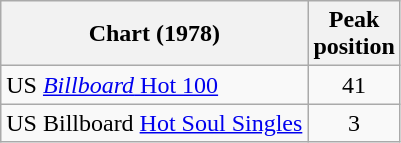<table class="wikitable sortable">
<tr>
<th>Chart (1978)</th>
<th>Peak<br>position</th>
</tr>
<tr>
<td align="left">US <a href='#'><em>Billboard</em> Hot 100</a></td>
<td align="center">41</td>
</tr>
<tr>
<td align="left">US  Billboard <a href='#'>Hot Soul Singles</a></td>
<td align="center">3</td>
</tr>
</table>
